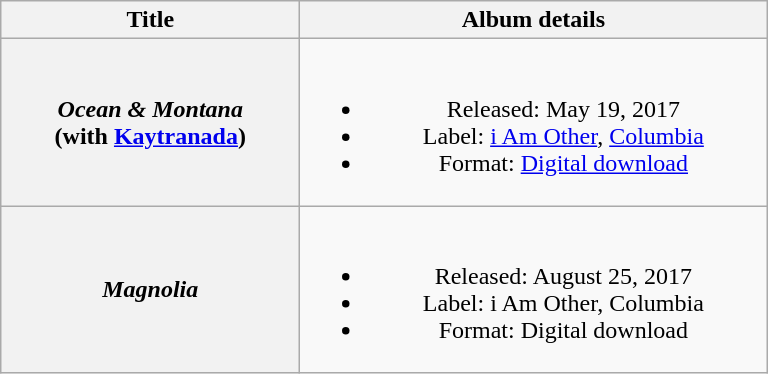<table class="wikitable plainrowheaders" style="text-align:center;">
<tr>
<th scope="col" style="width:12em;">Title</th>
<th scope="col" style="width:19em;">Album details</th>
</tr>
<tr>
<th scope="row"><em>Ocean & Montana</em><br><span>(with <a href='#'>Kaytranada</a>)</span></th>
<td><br><ul><li>Released: May 19, 2017</li><li>Label: <a href='#'>i Am Other</a>, <a href='#'>Columbia</a></li><li>Format: <a href='#'>Digital download</a></li></ul></td>
</tr>
<tr>
<th scope="row"><em>Magnolia</em></th>
<td><br><ul><li>Released: August 25, 2017</li><li>Label: i Am Other, Columbia</li><li>Format: Digital download</li></ul></td>
</tr>
</table>
